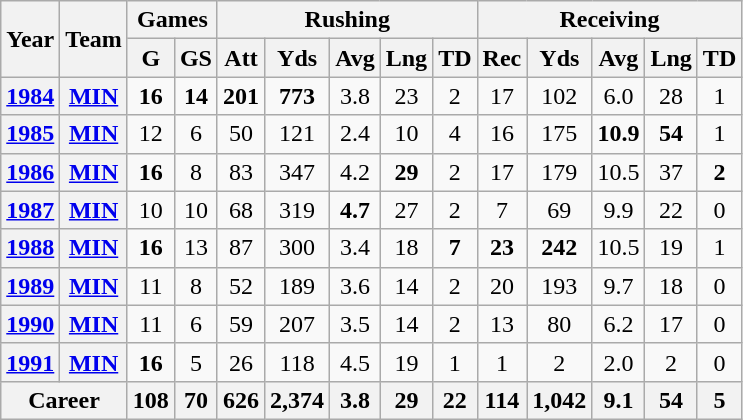<table class=wikitable style="text-align:center">
<tr>
<th rowspan="2">Year</th>
<th rowspan="2">Team</th>
<th colspan="2">Games</th>
<th colspan="5">Rushing</th>
<th colspan="5">Receiving</th>
</tr>
<tr>
<th>G</th>
<th>GS</th>
<th>Att</th>
<th>Yds</th>
<th>Avg</th>
<th>Lng</th>
<th>TD</th>
<th>Rec</th>
<th>Yds</th>
<th>Avg</th>
<th>Lng</th>
<th>TD</th>
</tr>
<tr>
<th><a href='#'>1984</a></th>
<th><a href='#'>MIN</a></th>
<td><strong>16</strong></td>
<td><strong>14</strong></td>
<td><strong>201</strong></td>
<td><strong>773</strong></td>
<td>3.8</td>
<td>23</td>
<td>2</td>
<td>17</td>
<td>102</td>
<td>6.0</td>
<td>28</td>
<td>1</td>
</tr>
<tr>
<th><a href='#'>1985</a></th>
<th><a href='#'>MIN</a></th>
<td>12</td>
<td>6</td>
<td>50</td>
<td>121</td>
<td>2.4</td>
<td>10</td>
<td>4</td>
<td>16</td>
<td>175</td>
<td><strong>10.9</strong></td>
<td><strong>54</strong></td>
<td>1</td>
</tr>
<tr>
<th><a href='#'>1986</a></th>
<th><a href='#'>MIN</a></th>
<td><strong>16</strong></td>
<td>8</td>
<td>83</td>
<td>347</td>
<td>4.2</td>
<td><strong>29</strong></td>
<td>2</td>
<td>17</td>
<td>179</td>
<td>10.5</td>
<td>37</td>
<td><strong>2</strong></td>
</tr>
<tr>
<th><a href='#'>1987</a></th>
<th><a href='#'>MIN</a></th>
<td>10</td>
<td>10</td>
<td>68</td>
<td>319</td>
<td><strong>4.7</strong></td>
<td>27</td>
<td>2</td>
<td>7</td>
<td>69</td>
<td>9.9</td>
<td>22</td>
<td>0</td>
</tr>
<tr>
<th><a href='#'>1988</a></th>
<th><a href='#'>MIN</a></th>
<td><strong>16</strong></td>
<td>13</td>
<td>87</td>
<td>300</td>
<td>3.4</td>
<td>18</td>
<td><strong>7</strong></td>
<td><strong>23</strong></td>
<td><strong>242</strong></td>
<td>10.5</td>
<td>19</td>
<td>1</td>
</tr>
<tr>
<th><a href='#'>1989</a></th>
<th><a href='#'>MIN</a></th>
<td>11</td>
<td>8</td>
<td>52</td>
<td>189</td>
<td>3.6</td>
<td>14</td>
<td>2</td>
<td>20</td>
<td>193</td>
<td>9.7</td>
<td>18</td>
<td>0</td>
</tr>
<tr>
<th><a href='#'>1990</a></th>
<th><a href='#'>MIN</a></th>
<td>11</td>
<td>6</td>
<td>59</td>
<td>207</td>
<td>3.5</td>
<td>14</td>
<td>2</td>
<td>13</td>
<td>80</td>
<td>6.2</td>
<td>17</td>
<td>0</td>
</tr>
<tr>
<th><a href='#'>1991</a></th>
<th><a href='#'>MIN</a></th>
<td><strong>16</strong></td>
<td>5</td>
<td>26</td>
<td>118</td>
<td>4.5</td>
<td>19</td>
<td>1</td>
<td>1</td>
<td>2</td>
<td>2.0</td>
<td>2</td>
<td>0</td>
</tr>
<tr>
<th colspan="2">Career</th>
<th>108</th>
<th>70</th>
<th>626</th>
<th>2,374</th>
<th>3.8</th>
<th>29</th>
<th>22</th>
<th>114</th>
<th>1,042</th>
<th>9.1</th>
<th>54</th>
<th>5</th>
</tr>
</table>
